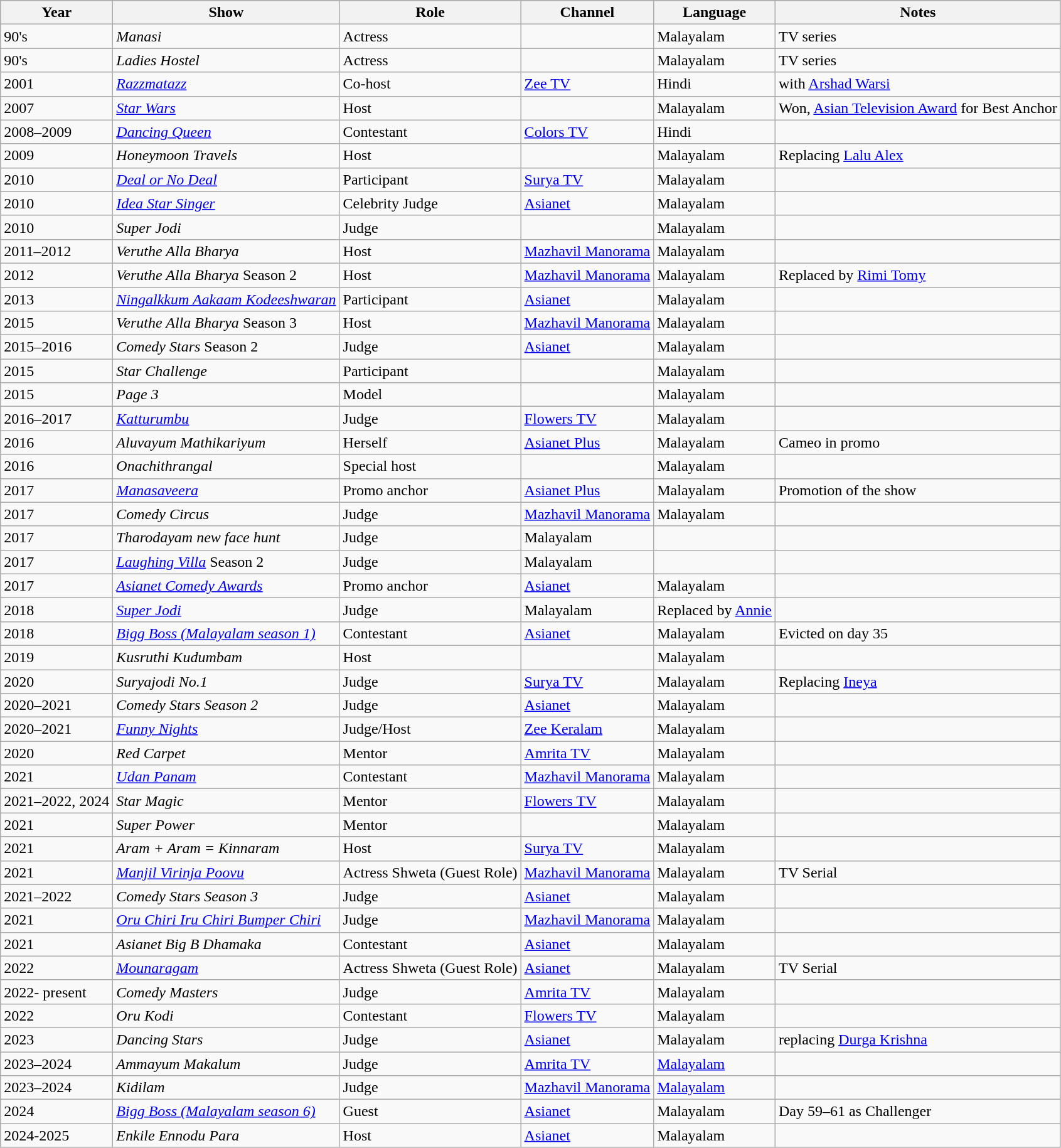<table class="wikitable sortable">
<tr style="background:#ccc; text-align:center;">
<th scope="col">Year</th>
<th scope="col">Show</th>
<th scope="col">Role</th>
<th scope="col">Channel</th>
<th scope="col">Language</th>
<th scope="col" class="unsortable">Notes</th>
</tr>
<tr>
<td>90's</td>
<td><em>Manasi</em></td>
<td>Actress</td>
<td></td>
<td>Malayalam</td>
<td>TV series</td>
</tr>
<tr>
<td>90's</td>
<td><em>Ladies Hostel</em></td>
<td>Actress</td>
<td></td>
<td>Malayalam</td>
<td>TV series</td>
</tr>
<tr>
<td>2001</td>
<td><em><a href='#'>Razzmatazz</a></em></td>
<td>Co-host</td>
<td><a href='#'>Zee TV</a></td>
<td>Hindi</td>
<td>with <a href='#'>Arshad Warsi</a></td>
</tr>
<tr>
<td>2007</td>
<td><em><a href='#'>Star Wars</a></em></td>
<td>Host</td>
<td></td>
<td>Malayalam</td>
<td>Won, <a href='#'>Asian Television Award</a> for Best Anchor</td>
</tr>
<tr>
<td>2008–2009</td>
<td><em><a href='#'>Dancing Queen</a></em></td>
<td>Contestant</td>
<td><a href='#'>Colors TV</a></td>
<td>Hindi</td>
<td></td>
</tr>
<tr>
<td>2009</td>
<td><em>Honeymoon Travels</em></td>
<td>Host</td>
<td></td>
<td>Malayalam</td>
<td>Replacing <a href='#'>Lalu Alex</a></td>
</tr>
<tr>
<td>2010</td>
<td><em><a href='#'>Deal or No Deal</a></em></td>
<td>Participant</td>
<td><a href='#'>Surya TV</a></td>
<td>Malayalam</td>
<td></td>
</tr>
<tr>
<td>2010</td>
<td><em><a href='#'>Idea Star Singer</a></em></td>
<td>Celebrity Judge</td>
<td><a href='#'>Asianet</a></td>
<td>Malayalam</td>
<td></td>
</tr>
<tr>
<td>2010</td>
<td><em>Super Jodi</em></td>
<td>Judge</td>
<td></td>
<td>Malayalam</td>
<td></td>
</tr>
<tr>
<td>2011–2012</td>
<td><em>Veruthe Alla Bharya</em></td>
<td>Host</td>
<td><a href='#'>Mazhavil Manorama</a></td>
<td>Malayalam</td>
<td></td>
</tr>
<tr>
<td>2012</td>
<td><em>Veruthe Alla Bharya</em> Season 2</td>
<td>Host</td>
<td><a href='#'>Mazhavil Manorama</a></td>
<td>Malayalam</td>
<td>Replaced by <a href='#'>Rimi Tomy</a></td>
</tr>
<tr>
<td>2013</td>
<td><em><a href='#'>Ningalkkum Aakaam Kodeeshwaran</a></em></td>
<td>Participant</td>
<td><a href='#'>Asianet</a></td>
<td>Malayalam</td>
<td></td>
</tr>
<tr>
<td>2015</td>
<td><em>Veruthe Alla Bharya</em> Season 3</td>
<td>Host</td>
<td><a href='#'>Mazhavil Manorama</a></td>
<td>Malayalam</td>
<td></td>
</tr>
<tr>
<td>2015–2016</td>
<td><em>Comedy Stars</em> Season 2</td>
<td>Judge</td>
<td><a href='#'>Asianet</a></td>
<td>Malayalam</td>
<td></td>
</tr>
<tr>
<td>2015</td>
<td><em>Star Challenge</em></td>
<td>Participant</td>
<td></td>
<td>Malayalam</td>
<td></td>
</tr>
<tr>
<td>2015</td>
<td><em>Page 3</em></td>
<td>Model</td>
<td></td>
<td>Malayalam</td>
<td></td>
</tr>
<tr>
<td>2016–2017</td>
<td><em><a href='#'>Katturumbu</a></em></td>
<td>Judge</td>
<td><a href='#'>Flowers TV</a></td>
<td>Malayalam</td>
<td></td>
</tr>
<tr>
<td>2016</td>
<td><em>Aluvayum Mathikariyum</em></td>
<td>Herself</td>
<td><a href='#'>Asianet Plus</a></td>
<td>Malayalam</td>
<td>Cameo in promo</td>
</tr>
<tr>
<td>2016</td>
<td><em>Onachithrangal</em></td>
<td>Special host</td>
<td></td>
<td>Malayalam</td>
<td></td>
</tr>
<tr>
<td>2017</td>
<td><em><a href='#'>Manasaveera</a></em></td>
<td>Promo anchor</td>
<td><a href='#'>Asianet Plus</a></td>
<td>Malayalam</td>
<td>Promotion of the show</td>
</tr>
<tr>
<td>2017</td>
<td><em>Comedy Circus</em></td>
<td>Judge</td>
<td><a href='#'>Mazhavil Manorama</a></td>
<td>Malayalam</td>
<td></td>
</tr>
<tr>
<td>2017</td>
<td><em>Tharodayam new face hunt</em></td>
<td>Judge</td>
<td>Malayalam</td>
<td></td>
<td></td>
</tr>
<tr>
<td>2017</td>
<td><em><a href='#'>Laughing Villa</a></em> Season 2</td>
<td>Judge</td>
<td>Malayalam</td>
<td></td>
<td></td>
</tr>
<tr>
<td>2017</td>
<td><em><a href='#'>Asianet Comedy Awards</a></em></td>
<td>Promo anchor</td>
<td><a href='#'>Asianet</a></td>
<td>Malayalam</td>
<td></td>
</tr>
<tr>
<td>2018</td>
<td><em><a href='#'>Super Jodi</a></em></td>
<td>Judge</td>
<td>Malayalam</td>
<td>Replaced by <a href='#'>Annie</a></td>
<td></td>
</tr>
<tr>
<td>2018</td>
<td><em><a href='#'>Bigg Boss (Malayalam season 1)</a></em></td>
<td>Contestant</td>
<td><a href='#'>Asianet</a></td>
<td>Malayalam</td>
<td>Evicted on day 35</td>
</tr>
<tr>
<td>2019</td>
<td><em>Kusruthi Kudumbam</em></td>
<td>Host</td>
<td></td>
<td>Malayalam</td>
<td></td>
</tr>
<tr>
<td>2020</td>
<td><em>Suryajodi No.1</em></td>
<td>Judge</td>
<td><a href='#'>Surya TV</a></td>
<td>Malayalam</td>
<td>Replacing <a href='#'>Ineya</a></td>
</tr>
<tr>
<td>2020–2021</td>
<td><em>Comedy Stars Season 2 </em></td>
<td>Judge</td>
<td><a href='#'>Asianet</a></td>
<td>Malayalam</td>
<td></td>
</tr>
<tr>
<td>2020–2021</td>
<td><em><a href='#'>Funny Nights</a></em></td>
<td>Judge/Host</td>
<td><a href='#'>Zee Keralam</a></td>
<td>Malayalam</td>
<td></td>
</tr>
<tr>
<td>2020</td>
<td><em>Red Carpet</em></td>
<td>Mentor</td>
<td><a href='#'>Amrita TV</a></td>
<td>Malayalam</td>
<td></td>
</tr>
<tr>
<td>2021</td>
<td><em><a href='#'>Udan Panam</a></em></td>
<td>Contestant</td>
<td><a href='#'>Mazhavil Manorama</a></td>
<td>Malayalam</td>
<td></td>
</tr>
<tr>
<td>2021–2022, 2024</td>
<td><em>Star Magic</em></td>
<td>Mentor</td>
<td><a href='#'>Flowers TV</a></td>
<td>Malayalam</td>
<td></td>
</tr>
<tr>
<td>2021</td>
<td><em>Super Power</em></td>
<td>Mentor</td>
<td></td>
<td>Malayalam</td>
<td></td>
</tr>
<tr>
<td>2021</td>
<td><em>Aram + Aram = Kinnaram</em></td>
<td>Host</td>
<td><a href='#'>Surya TV</a></td>
<td>Malayalam</td>
<td></td>
</tr>
<tr>
<td>2021</td>
<td><em><a href='#'>Manjil Virinja Poovu</a></em></td>
<td>Actress Shweta (Guest Role)</td>
<td><a href='#'>Mazhavil Manorama</a></td>
<td>Malayalam</td>
<td>TV Serial</td>
</tr>
<tr>
<td>2021–2022</td>
<td><em>Comedy Stars Season 3</em></td>
<td>Judge</td>
<td><a href='#'>Asianet</a></td>
<td>Malayalam</td>
<td></td>
</tr>
<tr>
<td>2021</td>
<td><em><a href='#'>Oru Chiri Iru Chiri Bumper Chiri</a></em></td>
<td>Judge</td>
<td><a href='#'>Mazhavil Manorama</a></td>
<td>Malayalam</td>
<td></td>
</tr>
<tr>
<td>2021</td>
<td><em>Asianet Big B Dhamaka</em></td>
<td>Contestant</td>
<td><a href='#'>Asianet</a></td>
<td>Malayalam</td>
<td></td>
</tr>
<tr>
<td>2022</td>
<td><em><a href='#'>Mounaragam</a></em></td>
<td>Actress Shweta (Guest Role)</td>
<td><a href='#'>Asianet</a></td>
<td>Malayalam</td>
<td>TV Serial</td>
</tr>
<tr>
<td>2022- present</td>
<td><em>Comedy Masters</em></td>
<td>Judge</td>
<td><a href='#'>Amrita TV</a></td>
<td>Malayalam</td>
<td></td>
</tr>
<tr>
<td>2022</td>
<td><em>Oru Kodi</em></td>
<td>Contestant</td>
<td><a href='#'>Flowers TV</a></td>
<td>Malayalam</td>
<td></td>
</tr>
<tr>
<td>2023</td>
<td><em>Dancing Stars</em></td>
<td>Judge</td>
<td><a href='#'>Asianet</a></td>
<td>Malayalam</td>
<td>replacing <a href='#'>Durga Krishna</a></td>
</tr>
<tr>
<td>2023–2024</td>
<td><em>Ammayum Makalum</em></td>
<td>Judge</td>
<td><a href='#'>Amrita TV</a></td>
<td><a href='#'>Malayalam</a></td>
<td></td>
</tr>
<tr>
<td>2023–2024</td>
<td><em>Kidilam</em></td>
<td>Judge</td>
<td><a href='#'>Mazhavil Manorama</a></td>
<td><a href='#'>Malayalam</a></td>
<td></td>
</tr>
<tr>
<td>2024</td>
<td><em><a href='#'>Bigg Boss (Malayalam season 6)</a></em></td>
<td>Guest</td>
<td><a href='#'>Asianet</a></td>
<td>Malayalam</td>
<td>Day 59–61 as Challenger</td>
</tr>
<tr>
<td>2024-2025</td>
<td><em>Enkile Ennodu Para</em></td>
<td>Host</td>
<td><a href='#'>Asianet</a></td>
<td>Malayalam</td>
<td></td>
</tr>
</table>
